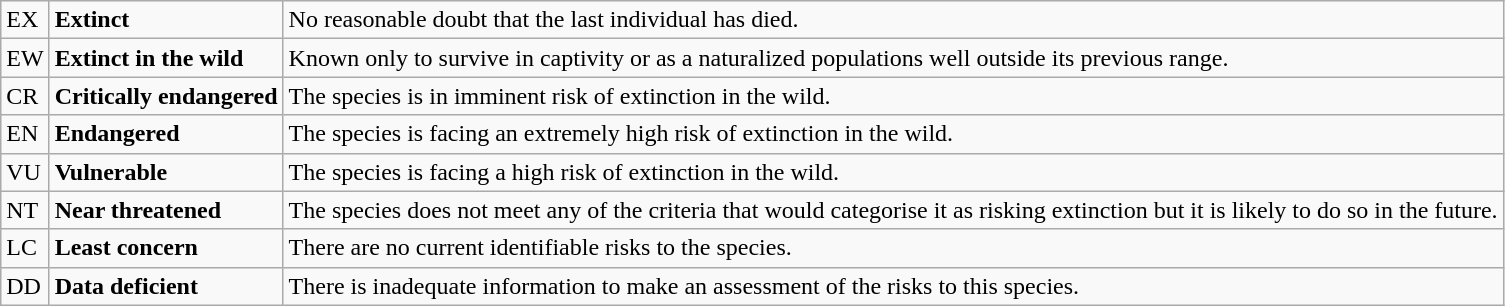<table class="wikitable" style="text-align:left">
<tr>
<td>EX</td>
<td><strong>Extinct</strong></td>
<td>No reasonable doubt that the last individual has died.</td>
</tr>
<tr>
<td>EW</td>
<td><strong>Extinct in the wild</strong></td>
<td>Known only to survive in captivity or as a naturalized populations well outside its previous range.</td>
</tr>
<tr>
<td>CR</td>
<td><strong>Critically endangered</strong></td>
<td>The species is in imminent risk of extinction in the wild.</td>
</tr>
<tr>
<td>EN</td>
<td><strong>Endangered</strong></td>
<td>The species is facing an extremely high risk of extinction in the wild.</td>
</tr>
<tr>
<td>VU</td>
<td><strong>Vulnerable</strong></td>
<td>The species is facing a high risk of extinction in the wild.</td>
</tr>
<tr>
<td>NT</td>
<td><strong>Near threatened</strong></td>
<td>The species does not meet any of the criteria that would categorise it as risking extinction but it is likely to do so in the future.</td>
</tr>
<tr>
<td>LC</td>
<td><strong>Least concern</strong></td>
<td>There are no current identifiable risks to the species.</td>
</tr>
<tr>
<td>DD</td>
<td><strong>Data deficient</strong></td>
<td>There is inadequate information to make an assessment of the risks to this species.</td>
</tr>
</table>
